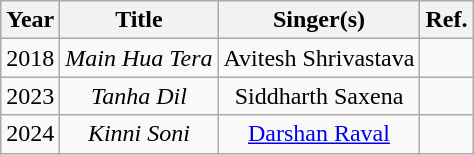<table class="wikitable" style="text-align:center;">
<tr>
<th>Year</th>
<th>Title</th>
<th>Singer(s)</th>
<th>Ref.</th>
</tr>
<tr>
<td>2018</td>
<td><em>Main Hua Tera</em></td>
<td>Avitesh Shrivastava</td>
<td></td>
</tr>
<tr>
<td>2023</td>
<td><em>Tanha Dil</em></td>
<td>Siddharth Saxena</td>
<td></td>
</tr>
<tr>
<td>2024</td>
<td><em>Kinni Soni</em></td>
<td><a href='#'>Darshan Raval</a></td>
<td></td>
</tr>
</table>
